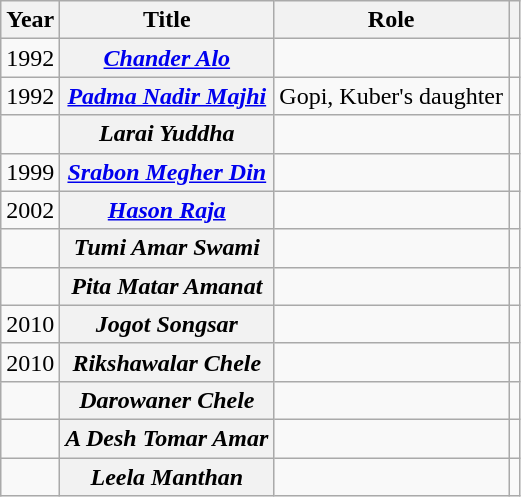<table class="wikitable sortable plainrowheaders">
<tr style="text-align:center;">
<th scope="col">Year</th>
<th scope="col">Title</th>
<th scope="col">Role</th>
<th scope="col" class="unsortable"></th>
</tr>
<tr>
<td>1992</td>
<th scope="row"><em><a href='#'>Chander Alo</a></em></th>
<td></td>
<td></td>
</tr>
<tr>
<td>1992</td>
<th scope="row"><em><a href='#'>Padma Nadir Majhi</a></em></th>
<td>Gopi, Kuber's daughter</td>
<td></td>
</tr>
<tr>
<td></td>
<th scope="row"><em>Larai Yuddha</em></th>
<td></td>
<td></td>
</tr>
<tr>
<td>1999</td>
<th scope="row"><em><a href='#'>Srabon Megher Din</a></em></th>
<td></td>
<td></td>
</tr>
<tr>
<td>2002</td>
<th scope="row"><em><a href='#'>Hason Raja</a></em></th>
<td></td>
<td></td>
</tr>
<tr>
<td></td>
<th scope="row"><em>Tumi Amar Swami</em></th>
<td></td>
<td></td>
</tr>
<tr>
<td></td>
<th scope="row"><em>Pita Matar Amanat</em></th>
<td></td>
<td></td>
</tr>
<tr>
<td>2010</td>
<th scope="row"><em>Jogot Songsar</em></th>
<td></td>
<td></td>
</tr>
<tr>
<td>2010</td>
<th scope="row"><em>Rikshawalar Chele</em></th>
<td></td>
<td></td>
</tr>
<tr>
<td></td>
<th scope="row"><em>Darowaner Chele</em></th>
<td></td>
<td></td>
</tr>
<tr>
<td></td>
<th scope="row"><em>A Desh Tomar Amar</em></th>
<td></td>
<td></td>
</tr>
<tr>
<td></td>
<th scope="row"><em>Leela Manthan</em></th>
<td></td>
<td></td>
</tr>
</table>
